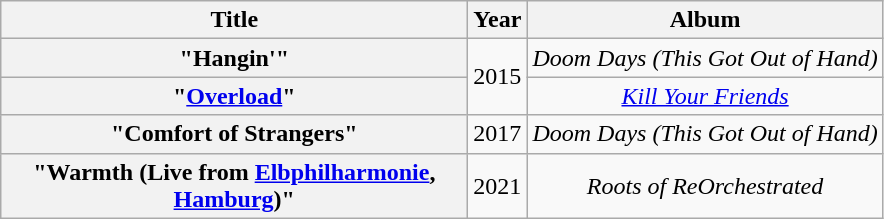<table class="wikitable plainrowheaders" style="text-align:center;">
<tr>
<th scope="col" style="width:19em;">Title</th>
<th scope="col" style="width:1em;">Year</th>
<th scope="col">Album</th>
</tr>
<tr>
<th scope="row">"Hangin'"</th>
<td rowspan="2">2015</td>
<td><em>Doom Days (This Got Out of Hand)</em></td>
</tr>
<tr>
<th scope="row">"<a href='#'>Overload</a>"</th>
<td><em><a href='#'>Kill Your Friends</a></em></td>
</tr>
<tr>
<th scope="row">"Comfort of Strangers"</th>
<td>2017</td>
<td><em>Doom Days (This Got Out of Hand)</em></td>
</tr>
<tr>
<th scope="row">"Warmth (Live from <a href='#'>Elbphilharmonie</a>, <a href='#'>Hamburg</a>)"</th>
<td>2021</td>
<td><em>Roots of ReOrchestrated</em></td>
</tr>
</table>
